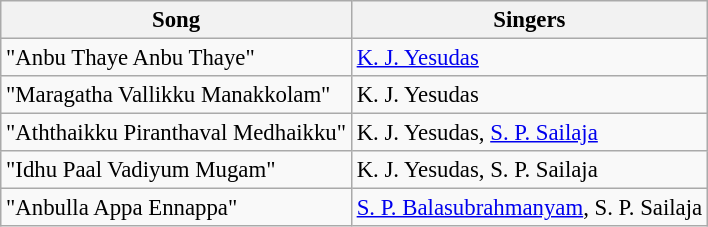<table class="wikitable" style="font-size:95%;">
<tr>
<th>Song</th>
<th>Singers</th>
</tr>
<tr>
<td>"Anbu Thaye Anbu Thaye"</td>
<td><a href='#'>K. J. Yesudas</a></td>
</tr>
<tr>
<td>"Maragatha Vallikku Manakkolam"</td>
<td>K. J. Yesudas</td>
</tr>
<tr>
<td>"Aththaikku Piranthaval Medhaikku"</td>
<td>K. J. Yesudas, <a href='#'>S. P. Sailaja</a></td>
</tr>
<tr>
<td>"Idhu Paal Vadiyum Mugam"</td>
<td>K. J. Yesudas, S. P. Sailaja</td>
</tr>
<tr>
<td>"Anbulla Appa Ennappa"</td>
<td><a href='#'>S. P. Balasubrahmanyam</a>, S. P. Sailaja</td>
</tr>
</table>
